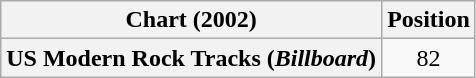<table class="wikitable plainrowheaders" style="text-align:center">
<tr>
<th>Chart (2002)</th>
<th>Position</th>
</tr>
<tr>
<th scope="row">US Modern Rock Tracks (<em>Billboard</em>)</th>
<td>82</td>
</tr>
</table>
